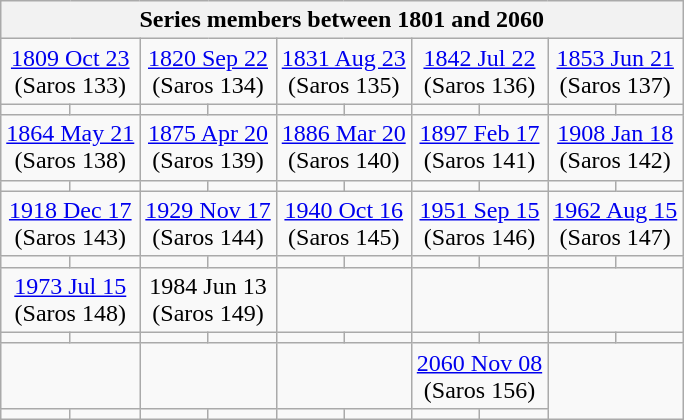<table class="wikitable mw-collapsible mw-collapsed">
<tr>
<th colspan=10>Series members between 1801 and 2060</th>
</tr>
<tr>
<td colspan=2 style="text-align:center;"><a href='#'>1809 Oct 23</a><br>(Saros 133)</td>
<td colspan=2 style="text-align:center;"><a href='#'>1820 Sep 22</a><br>(Saros 134)</td>
<td colspan=2 style="text-align:center;"><a href='#'>1831 Aug 23</a><br>(Saros 135)</td>
<td colspan=2 style="text-align:center;"><a href='#'>1842 Jul 22</a><br>(Saros 136)</td>
<td colspan=2 style="text-align:center;"><a href='#'>1853 Jun 21</a><br>(Saros 137)</td>
</tr>
<tr>
<td></td>
<td></td>
<td></td>
<td></td>
<td></td>
<td></td>
<td></td>
<td></td>
<td></td>
<td></td>
</tr>
<tr>
<td colspan=2 style="text-align:center;"><a href='#'>1864 May 21</a><br>(Saros 138)</td>
<td colspan=2 style="text-align:center;"><a href='#'>1875 Apr 20</a><br>(Saros 139)</td>
<td colspan=2 style="text-align:center;"><a href='#'>1886 Mar 20</a><br>(Saros 140)</td>
<td colspan=2 style="text-align:center;"><a href='#'>1897 Feb 17</a><br>(Saros 141)</td>
<td colspan=2 style="text-align:center;"><a href='#'>1908 Jan 18</a><br>(Saros 142)</td>
</tr>
<tr>
<td></td>
<td></td>
<td></td>
<td></td>
<td></td>
<td></td>
<td></td>
<td></td>
<td></td>
<td></td>
</tr>
<tr>
<td colspan=2 style="text-align:center;"><a href='#'>1918 Dec 17</a><br>(Saros 143)</td>
<td colspan=2 style="text-align:center;"><a href='#'>1929 Nov 17</a><br>(Saros 144)</td>
<td colspan=2 style="text-align:center;"><a href='#'>1940 Oct 16</a><br>(Saros 145)</td>
<td colspan=2 style="text-align:center;"><a href='#'>1951 Sep 15</a><br>(Saros 146)</td>
<td colspan=2 style="text-align:center;"><a href='#'>1962 Aug 15</a><br>(Saros 147)</td>
</tr>
<tr>
<td></td>
<td></td>
<td></td>
<td></td>
<td></td>
<td></td>
<td></td>
<td></td>
<td></td>
<td></td>
</tr>
<tr>
<td colspan=2 style="text-align:center;"><a href='#'>1973 Jul 15</a><br>(Saros 148)</td>
<td colspan=2 style="text-align:center;">1984 Jun 13<br>(Saros 149)</td>
<td colspan=2 style="text-align:center;"></td>
<td colspan=2 style="text-align:center;"></td>
<td colspan=2 style="text-align:center;"></td>
</tr>
<tr>
<td></td>
<td></td>
<td></td>
<td></td>
<td></td>
<td></td>
<td></td>
<td></td>
<td></td>
<td></td>
</tr>
<tr>
<td colspan=2 style="text-align:center;"></td>
<td colspan=2 style="text-align:center;"></td>
<td colspan=2 style="text-align:center;"></td>
<td colspan=2 style="text-align:center;"><a href='#'>2060 Nov 08</a><br>(Saros 156)</td>
</tr>
<tr>
<td></td>
<td></td>
<td></td>
<td></td>
<td></td>
<td></td>
<td></td>
<td></td>
</tr>
</table>
